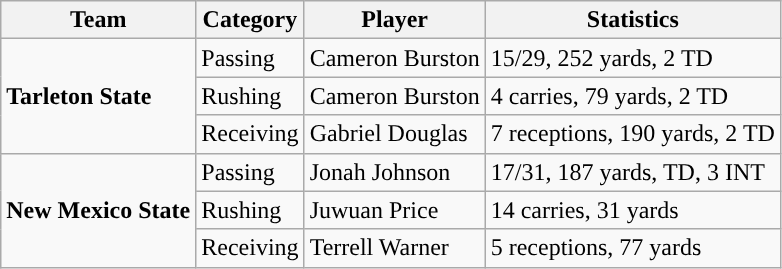<table class="wikitable" style="float: left;">
<tr>
<th>Team</th>
<th>Category</th>
<th>Player</th>
<th>Statistics</th>
</tr>
<tr>
<td rowspan=3><strong>Tarleton State</strong></td>
<td>Passing</td>
<td>Cameron Burston</td>
<td>15/29, 252 yards, 2 TD</td>
</tr>
<tr>
<td>Rushing</td>
<td>Cameron Burston</td>
<td>4 carries, 79 yards, 2 TD</td>
</tr>
<tr>
<td>Receiving</td>
<td>Gabriel Douglas</td>
<td>7 receptions, 190 yards, 2 TD</td>
</tr>
<tr>
<td rowspan=3><strong>New Mexico State</strong></td>
<td>Passing</td>
<td>Jonah Johnson</td>
<td>17/31, 187 yards, TD, 3 INT</td>
</tr>
<tr>
<td>Rushing</td>
<td>Juwuan Price</td>
<td>14 carries, 31 yards</td>
</tr>
<tr>
<td>Receiving</td>
<td>Terrell Warner</td>
<td>5 receptions, 77 yards</td>
</tr>
</table>
